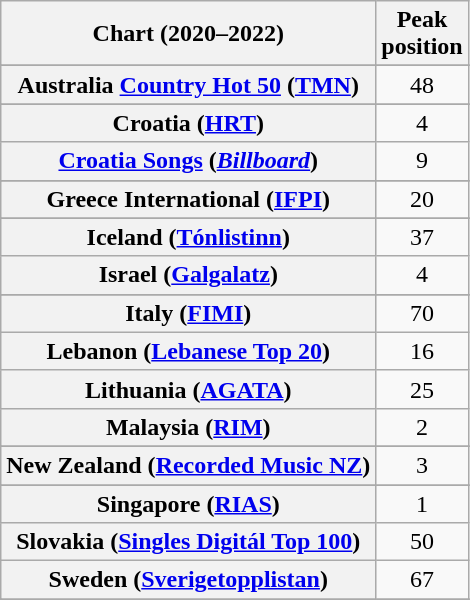<table class="wikitable sortable plainrowheaders" style="text-align:center">
<tr>
<th scope="col">Chart (2020–2022)</th>
<th scope="col">Peak<br>position</th>
</tr>
<tr>
</tr>
<tr>
<th scope="row">Australia <a href='#'>Country Hot 50</a> (<a href='#'>TMN</a>)</th>
<td>48</td>
</tr>
<tr>
</tr>
<tr>
</tr>
<tr>
</tr>
<tr>
</tr>
<tr>
</tr>
<tr>
</tr>
<tr>
</tr>
<tr>
<th scope="row">Croatia (<a href='#'>HRT</a>)</th>
<td>4</td>
</tr>
<tr>
<th scope="row"><a href='#'>Croatia Songs</a> (<em><a href='#'>Billboard</a></em>)</th>
<td>9</td>
</tr>
<tr>
</tr>
<tr>
</tr>
<tr>
</tr>
<tr>
</tr>
<tr>
</tr>
<tr>
<th scope="row">Greece International (<a href='#'>IFPI</a>)</th>
<td>20</td>
</tr>
<tr>
</tr>
<tr>
<th scope="row">Iceland (<a href='#'>Tónlistinn</a>)</th>
<td>37</td>
</tr>
<tr>
<th scope="row">Israel (<a href='#'>Galgalatz</a>)</th>
<td>4</td>
</tr>
<tr>
</tr>
<tr>
<th scope="row">Italy (<a href='#'>FIMI</a>)</th>
<td>70</td>
</tr>
<tr>
<th scope="row">Lebanon (<a href='#'>Lebanese Top 20</a>)</th>
<td>16</td>
</tr>
<tr>
<th scope="row">Lithuania (<a href='#'>AGATA</a>)</th>
<td>25</td>
</tr>
<tr>
<th scope="row">Malaysia (<a href='#'>RIM</a>)</th>
<td>2</td>
</tr>
<tr>
</tr>
<tr>
</tr>
<tr>
<th scope="row">New Zealand (<a href='#'>Recorded Music NZ</a>)</th>
<td>3</td>
</tr>
<tr>
</tr>
<tr>
<th scope="row">Singapore (<a href='#'>RIAS</a>)</th>
<td>1</td>
</tr>
<tr>
<th scope="row">Slovakia (<a href='#'>Singles Digitál Top 100</a>)</th>
<td>50</td>
</tr>
<tr>
<th scope="row">Sweden (<a href='#'>Sverigetopplistan</a>)</th>
<td>67</td>
</tr>
<tr>
</tr>
<tr>
</tr>
<tr>
</tr>
<tr>
</tr>
<tr>
</tr>
<tr>
</tr>
<tr>
</tr>
</table>
